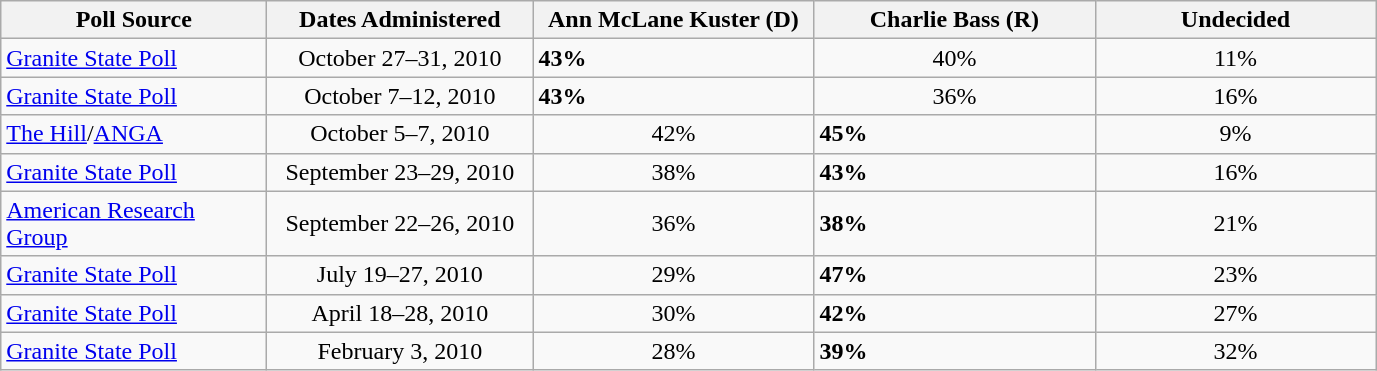<table class="wikitable">
<tr valign=bottom>
<th style="width:170px;">Poll Source</th>
<th style="width:170px;">Dates Administered</th>
<th style="width:180px;">Ann McLane Kuster  (D)</th>
<th style="width:180px;">Charlie Bass (R)</th>
<th style="width:180px;">Undecided</th>
</tr>
<tr>
<td><a href='#'>Granite State Poll</a></td>
<td align=center>October 27–31, 2010</td>
<td><strong>43%</strong></td>
<td align=center>40%</td>
<td align=center>11%</td>
</tr>
<tr>
<td><a href='#'>Granite State Poll</a></td>
<td align=center>October 7–12, 2010</td>
<td><strong>43%</strong></td>
<td align=center>36%</td>
<td align=center>16%</td>
</tr>
<tr>
<td><a href='#'>The Hill</a>/<a href='#'>ANGA</a></td>
<td align=center>October 5–7, 2010</td>
<td align=center>42%</td>
<td><strong>45%</strong></td>
<td align=center>9%</td>
</tr>
<tr>
<td><a href='#'>Granite State Poll</a></td>
<td align=center>September 23–29, 2010</td>
<td align=center>38%</td>
<td><strong>43%</strong></td>
<td align=center>16%</td>
</tr>
<tr>
<td><a href='#'>American Research Group</a></td>
<td align=center>September 22–26, 2010</td>
<td align=center>36%</td>
<td><strong>38%</strong></td>
<td align=center>21%</td>
</tr>
<tr>
<td><a href='#'>Granite State Poll</a></td>
<td align=center>July 19–27, 2010</td>
<td align=center>29%</td>
<td><strong>47%</strong></td>
<td align=center>23%</td>
</tr>
<tr>
<td><a href='#'>Granite State Poll</a></td>
<td align=center>April 18–28, 2010</td>
<td align=center>30%</td>
<td><strong>42%</strong></td>
<td align=center>27%</td>
</tr>
<tr>
<td><a href='#'>Granite State Poll</a></td>
<td align=center>February 3, 2010</td>
<td align=center>28%</td>
<td><strong>39%</strong></td>
<td align=center>32%</td>
</tr>
</table>
